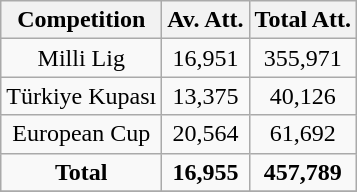<table class="wikitable" style="text-align: center">
<tr>
<th>Competition</th>
<th>Av. Att.</th>
<th>Total Att.</th>
</tr>
<tr>
<td>Milli Lig</td>
<td>16,951</td>
<td>355,971</td>
</tr>
<tr>
<td>Türkiye Kupası</td>
<td>13,375</td>
<td>40,126</td>
</tr>
<tr>
<td>European Cup</td>
<td>20,564</td>
<td>61,692</td>
</tr>
<tr>
<td><strong>Total</strong></td>
<td><strong>16,955</strong></td>
<td><strong>457,789</strong></td>
</tr>
<tr>
</tr>
</table>
